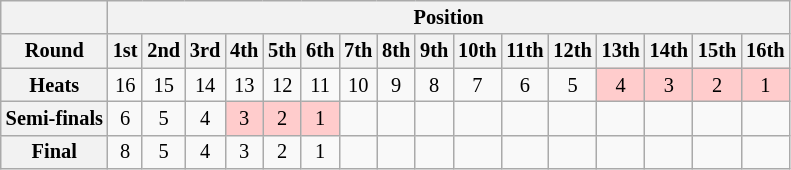<table class="wikitable" style="font-size: 85%; text-align: center;">
<tr valign="top">
<th></th>
<th colspan=16>Position</th>
</tr>
<tr>
<th rowspan=1>Round</th>
<th>1st</th>
<th>2nd</th>
<th>3rd</th>
<th>4th</th>
<th>5th</th>
<th>6th</th>
<th>7th</th>
<th>8th</th>
<th>9th</th>
<th>10th</th>
<th>11th</th>
<th>12th</th>
<th>13th</th>
<th>14th</th>
<th>15th</th>
<th>16th</th>
</tr>
<tr>
<th>Heats</th>
<td>16</td>
<td>15</td>
<td>14</td>
<td>13</td>
<td>12</td>
<td>11</td>
<td>10</td>
<td>9</td>
<td>8</td>
<td>7</td>
<td>6</td>
<td>5</td>
<td style="background:#ffcccc;">4</td>
<td style="background:#ffcccc;">3</td>
<td style="background:#ffcccc;">2</td>
<td style="background:#ffcccc;">1</td>
</tr>
<tr>
<th>Semi-finals</th>
<td>6</td>
<td>5</td>
<td>4</td>
<td style="background:#ffcccc;">3</td>
<td style="background:#ffcccc;">2</td>
<td style="background:#ffcccc;">1</td>
<td></td>
<td></td>
<td></td>
<td></td>
<td></td>
<td></td>
<td></td>
<td></td>
<td></td>
<td></td>
</tr>
<tr>
<th>Final</th>
<td>8</td>
<td>5</td>
<td>4</td>
<td>3</td>
<td>2</td>
<td>1</td>
<td></td>
<td></td>
<td></td>
<td></td>
<td></td>
<td></td>
<td></td>
<td></td>
<td></td>
<td></td>
</tr>
</table>
